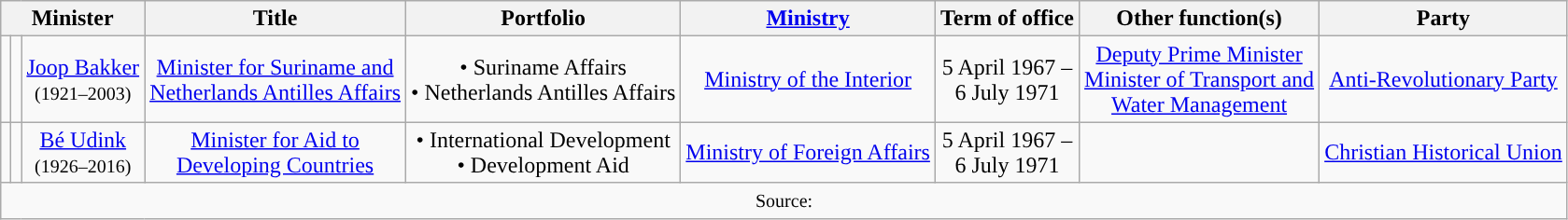<table class="wikitable" style="text-align:center">
<tr>
<th colspan=3>Minister</th>
<th>Title</th>
<th>Portfolio</th>
<th><a href='#'>Ministry</a></th>
<th>Term of office</th>
<th>Other function(s)</th>
<th>Party</th>
</tr>
<tr>
<td style="background:"></td>
<td></td>
<td><a href='#'>Joop Bakker</a> <br> <small>(1921–2003)</small></td>
<td><a href='#'>Minister for Suriname and <br> Netherlands Antilles Affairs</a></td>
<td>• Suriname Affairs <br> • Netherlands Antilles Affairs</td>
<td><a href='#'>Ministry of the Interior</a></td>
<td>5 April 1967 – <br> 6 July 1971</td>
<td><a href='#'>Deputy Prime Minister</a> <br> <a href='#'>Minister of Transport and <br> Water Management</a></td>
<td><a href='#'>Anti-Revolutionary Party</a></td>
</tr>
<tr>
<td style="background:"></td>
<td></td>
<td><a href='#'>Bé Udink</a> <br> <small>(1926–2016)</small></td>
<td><a href='#'>Minister for Aid to <br> Developing Countries</a></td>
<td>• International Development <br> • Development Aid</td>
<td><a href='#'>Ministry of Foreign Affairs</a></td>
<td>5 April 1967 – <br> 6 July 1971</td>
<td></td>
<td><a href='#'>Christian Historical Union</a></td>
</tr>
<tr>
<td colspan=9><small>Source:</small></td>
</tr>
</table>
